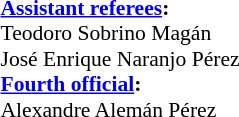<table width=50% style="font-size: 90%">
<tr>
<td><br><strong><a href='#'>Assistant referees</a>:</strong>
<br>Teodoro Sobrino Magán
<br>José Enrique Naranjo Pérez
<br><strong><a href='#'>Fourth official</a>:</strong>
<br>Alexandre Alemán Pérez</td>
</tr>
</table>
